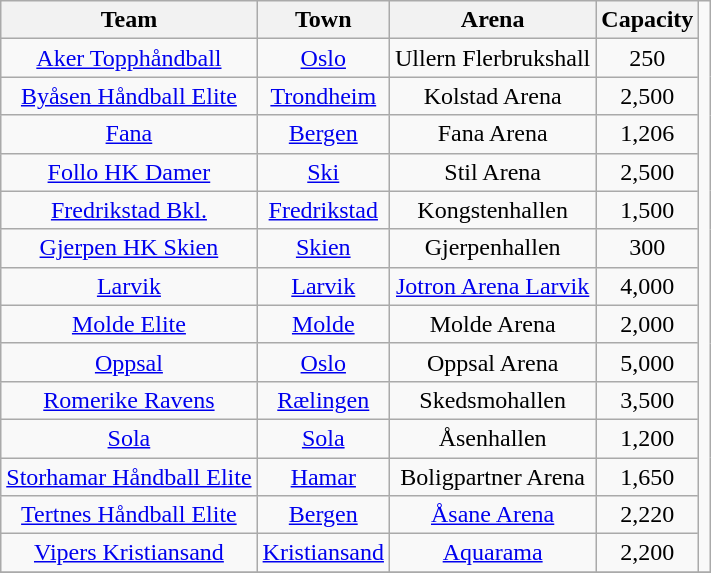<table class="wikitable" style="text-align: center;">
<tr>
<th valign=center>Team</th>
<th>Town</th>
<th>Arena</th>
<th>Capacity</th>
<td rowspan=15></td>
</tr>
<tr>
<td><a href='#'>Aker Topphåndball</a></td>
<td><a href='#'>Oslo</a></td>
<td>Ullern Flerbrukshall</td>
<td style="text-align:center">250</td>
</tr>
<tr>
<td><a href='#'>Byåsen Håndball Elite</a></td>
<td><a href='#'>Trondheim</a></td>
<td>Kolstad Arena</td>
<td style="text-align:center">2,500</td>
</tr>
<tr>
<td><a href='#'>Fana</a></td>
<td><a href='#'>Bergen</a></td>
<td>Fana Arena</td>
<td style="text-align:center">1,206</td>
</tr>
<tr>
<td><a href='#'>Follo HK Damer</a></td>
<td><a href='#'>Ski</a></td>
<td>Stil Arena</td>
<td align=center>2,500</td>
</tr>
<tr>
<td><a href='#'>Fredrikstad Bkl.</a></td>
<td><a href='#'>Fredrikstad</a></td>
<td>Kongstenhallen</td>
<td style="text-align:center">1,500</td>
</tr>
<tr>
<td><a href='#'>Gjerpen HK Skien</a></td>
<td><a href='#'>Skien</a></td>
<td>Gjerpenhallen</td>
<td align=center>300</td>
</tr>
<tr>
<td><a href='#'>Larvik</a></td>
<td><a href='#'>Larvik</a></td>
<td><a href='#'>Jotron Arena Larvik</a></td>
<td style="text-align:center">4,000</td>
</tr>
<tr>
<td><a href='#'>Molde Elite</a></td>
<td><a href='#'>Molde</a></td>
<td>Molde Arena</td>
<td style="text-align:center">2,000</td>
</tr>
<tr>
<td><a href='#'>Oppsal</a></td>
<td><a href='#'>Oslo</a></td>
<td>Oppsal Arena</td>
<td align=center>5,000</td>
</tr>
<tr>
<td><a href='#'>Romerike Ravens</a></td>
<td><a href='#'>Rælingen</a></td>
<td>Skedsmohallen</td>
<td style="text-align:center">3,500</td>
</tr>
<tr>
<td><a href='#'>Sola</a></td>
<td><a href='#'>Sola</a></td>
<td>Åsenhallen</td>
<td style="text-align:center">1,200</td>
</tr>
<tr>
<td><a href='#'>Storhamar Håndball Elite</a></td>
<td><a href='#'>Hamar</a></td>
<td>Boligpartner Arena</td>
<td style="text-align:center">1,650</td>
</tr>
<tr>
<td><a href='#'>Tertnes Håndball Elite</a></td>
<td><a href='#'>Bergen</a></td>
<td><a href='#'>Åsane Arena</a></td>
<td style="text-align:center">2,220</td>
</tr>
<tr>
<td><a href='#'>Vipers Kristiansand</a></td>
<td><a href='#'>Kristiansand</a></td>
<td><a href='#'>Aquarama</a></td>
<td style="text-align:center">2,200</td>
</tr>
<tr>
</tr>
</table>
